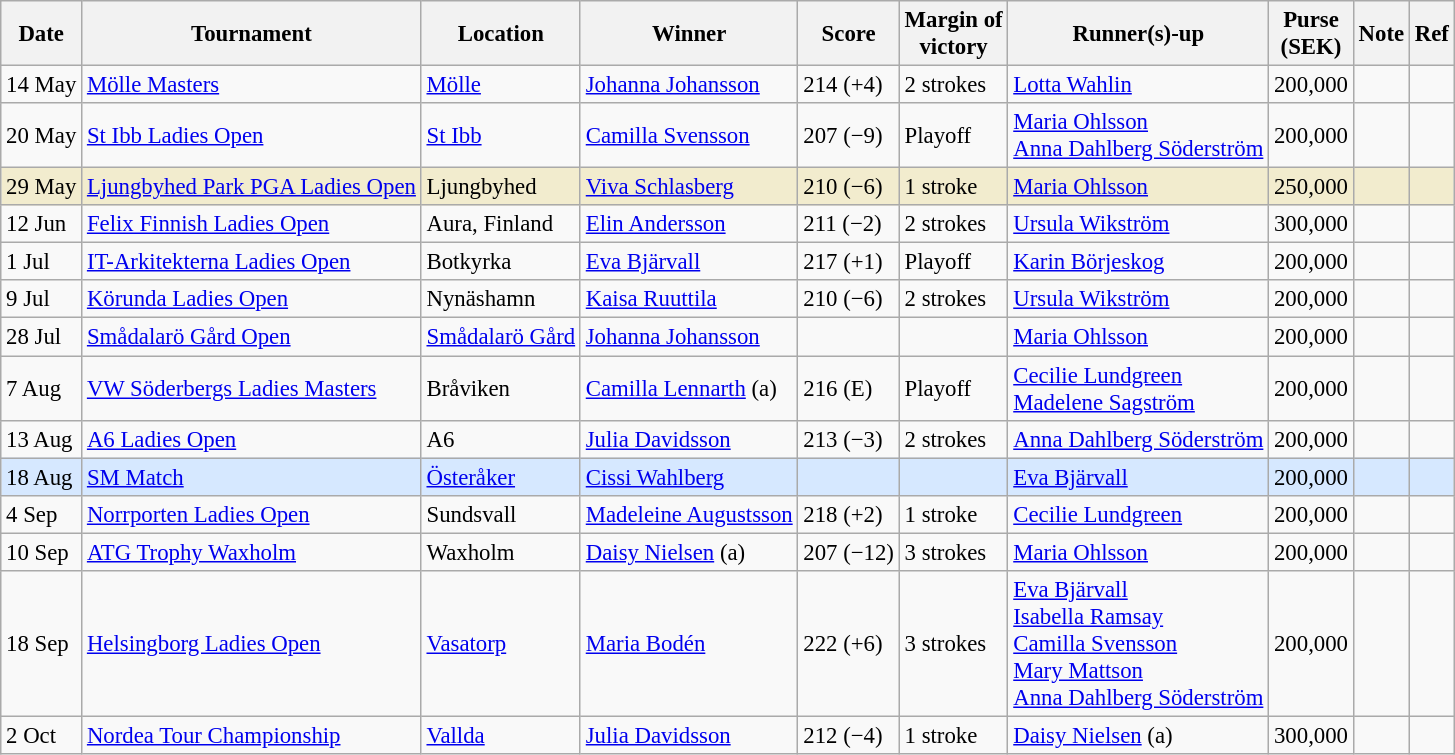<table class="wikitable sortable" style="font-size:95%;">
<tr>
<th>Date</th>
<th>Tournament</th>
<th>Location</th>
<th>Winner</th>
<th>Score</th>
<th>Margin of<br>victory</th>
<th>Runner(s)-up</th>
<th>Purse<br>(SEK)</th>
<th>Note</th>
<th>Ref</th>
</tr>
<tr>
<td>14 May</td>
<td><a href='#'>Mölle Masters</a></td>
<td><a href='#'>Mölle</a></td>
<td> <a href='#'>Johanna Johansson</a></td>
<td>214 (+4)</td>
<td>2 strokes</td>
<td> <a href='#'>Lotta Wahlin</a></td>
<td>200,000</td>
<td></td>
<td></td>
</tr>
<tr>
<td>20 May</td>
<td><a href='#'>St Ibb Ladies Open</a></td>
<td><a href='#'>St Ibb</a></td>
<td> <a href='#'>Camilla Svensson</a></td>
<td>207 (−9)</td>
<td>Playoff</td>
<td> <a href='#'>Maria Ohlsson</a><br> <a href='#'>Anna Dahlberg Söderström</a></td>
<td>200,000</td>
<td></td>
<td></td>
</tr>
<tr style="background:#f2ecce;">
<td>29 May</td>
<td><a href='#'>Ljungbyhed Park PGA Ladies Open</a></td>
<td>Ljungbyhed</td>
<td> <a href='#'>Viva Schlasberg</a></td>
<td>210 (−6)</td>
<td>1 stroke</td>
<td> <a href='#'>Maria Ohlsson</a></td>
<td>250,000</td>
<td></td>
<td></td>
</tr>
<tr>
<td>12 Jun</td>
<td><a href='#'>Felix Finnish Ladies Open</a></td>
<td>Aura, Finland</td>
<td> <a href='#'>Elin Andersson</a></td>
<td>211 (−2)</td>
<td>2 strokes</td>
<td> <a href='#'>Ursula Wikström</a></td>
<td>300,000</td>
<td></td>
<td></td>
</tr>
<tr>
<td>1 Jul</td>
<td><a href='#'>IT-Arkitekterna Ladies Open</a></td>
<td>Botkyrka</td>
<td> <a href='#'>Eva Bjärvall</a></td>
<td>217 (+1)</td>
<td>Playoff</td>
<td> <a href='#'>Karin Börjeskog</a></td>
<td>200,000</td>
<td></td>
<td></td>
</tr>
<tr>
<td>9 Jul</td>
<td><a href='#'>Körunda Ladies Open</a></td>
<td>Nynäshamn</td>
<td> <a href='#'>Kaisa Ruuttila</a></td>
<td>210 (−6)</td>
<td>2 strokes</td>
<td> <a href='#'>Ursula Wikström</a></td>
<td>200,000</td>
<td></td>
<td></td>
</tr>
<tr>
<td>28 Jul</td>
<td><a href='#'>Smådalarö Gård Open</a></td>
<td><a href='#'>Smådalarö Gård</a></td>
<td> <a href='#'>Johanna Johansson</a></td>
<td></td>
<td></td>
<td> <a href='#'>Maria Ohlsson</a></td>
<td>200,000</td>
<td></td>
<td></td>
</tr>
<tr>
<td>7 Aug</td>
<td><a href='#'>VW Söderbergs Ladies Masters</a></td>
<td>Bråviken</td>
<td> <a href='#'>Camilla Lennarth</a> (a)</td>
<td>216 (E)</td>
<td>Playoff</td>
<td> <a href='#'>Cecilie Lundgreen</a><br> <a href='#'>Madelene Sagström</a></td>
<td>200,000</td>
<td></td>
<td></td>
</tr>
<tr>
<td>13 Aug</td>
<td><a href='#'>A6 Ladies Open</a></td>
<td>A6</td>
<td> <a href='#'>Julia Davidsson</a></td>
<td>213 (−3)</td>
<td>2 strokes</td>
<td> <a href='#'>Anna Dahlberg Söderström</a></td>
<td>200,000</td>
<td></td>
<td></td>
</tr>
<tr style="background:#D6E8FF;">
<td>18 Aug</td>
<td><a href='#'>SM Match</a></td>
<td><a href='#'>Österåker</a></td>
<td> <a href='#'>Cissi Wahlberg</a></td>
<td></td>
<td></td>
<td> <a href='#'>Eva Bjärvall</a></td>
<td>200,000</td>
<td></td>
<td></td>
</tr>
<tr>
<td>4 Sep</td>
<td><a href='#'>Norrporten Ladies Open</a></td>
<td>Sundsvall</td>
<td> <a href='#'>Madeleine Augustsson</a></td>
<td>218 (+2)</td>
<td>1 stroke</td>
<td> <a href='#'>Cecilie Lundgreen</a></td>
<td>200,000</td>
<td></td>
<td></td>
</tr>
<tr>
<td>10 Sep</td>
<td><a href='#'>ATG Trophy Waxholm</a></td>
<td>Waxholm</td>
<td> <a href='#'>Daisy Nielsen</a> (a)</td>
<td>207 (−12)</td>
<td>3 strokes</td>
<td> <a href='#'>Maria Ohlsson</a></td>
<td>200,000</td>
<td></td>
<td></td>
</tr>
<tr>
<td>18 Sep</td>
<td><a href='#'>Helsingborg Ladies Open</a></td>
<td><a href='#'>Vasatorp</a></td>
<td> <a href='#'>Maria Bodén</a></td>
<td>222 (+6)</td>
<td>3 strokes</td>
<td> <a href='#'>Eva Bjärvall</a><br> <a href='#'>Isabella Ramsay</a><br> <a href='#'>Camilla Svensson</a><br> <a href='#'>Mary Mattson</a><br> <a href='#'>Anna Dahlberg Söderström</a></td>
<td>200,000</td>
<td></td>
<td></td>
</tr>
<tr>
<td>2 Oct</td>
<td><a href='#'>Nordea Tour Championship</a></td>
<td><a href='#'>Vallda</a></td>
<td> <a href='#'>Julia Davidsson</a></td>
<td>212 (−4)</td>
<td>1 stroke</td>
<td> <a href='#'>Daisy Nielsen</a> (a)</td>
<td>300,000</td>
<td></td>
<td></td>
</tr>
</table>
